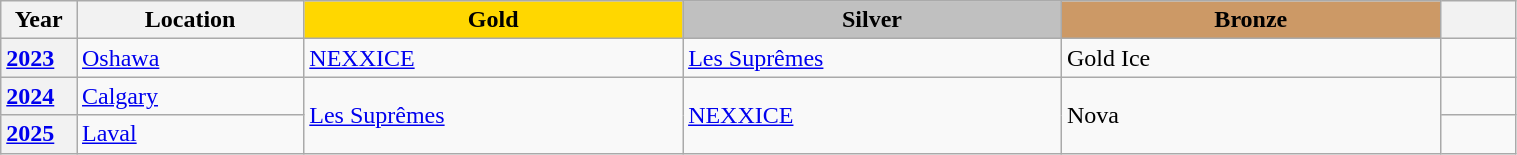<table class="wikitable unsortable" style="text-align:left; width:80%">
<tr>
<th scope="col" style="text-align:center; width:5%">Year</th>
<th scope="col" style="text-align:center; width:15%">Location</th>
<th scope="col" style="text-align:center; width:25%; background:gold">Gold</th>
<th scope="col" style="text-align:center; width:25%; background:silver">Silver</th>
<th scope="col" style="text-align:center; width:25%; background:#c96">Bronze</th>
<th scope="col" style="text-align:center; width:5%"></th>
</tr>
<tr>
<th scope="row" style="text-align:left"><a href='#'>2023</a></th>
<td><a href='#'>Oshawa</a></td>
<td><a href='#'>NEXXICE</a></td>
<td><a href='#'>Les Suprêmes</a></td>
<td>Gold Ice</td>
<td></td>
</tr>
<tr>
<th scope="row" style="text-align:left"><a href='#'>2024</a></th>
<td><a href='#'>Calgary</a></td>
<td rowspan="2"><a href='#'>Les Suprêmes</a></td>
<td rowspan="2"><a href='#'>NEXXICE</a></td>
<td rowspan="2">Nova</td>
<td></td>
</tr>
<tr>
<th scope="row" style="text-align:left"><a href='#'>2025</a></th>
<td><a href='#'>Laval</a></td>
<td></td>
</tr>
</table>
